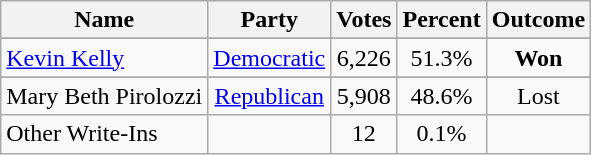<table class=wikitable style="text-align:center">
<tr>
<th>Name</th>
<th>Party</th>
<th>Votes</th>
<th>Percent</th>
<th>Outcome</th>
</tr>
<tr>
</tr>
<tr>
<td align=left><a href='#'>Kevin Kelly</a></td>
<td><a href='#'>Democratic</a></td>
<td>6,226</td>
<td>51.3%</td>
<td><strong>Won</strong></td>
</tr>
<tr>
</tr>
<tr>
<td align=left>Mary Beth Pirolozzi</td>
<td><a href='#'>Republican</a></td>
<td>5,908</td>
<td>48.6%</td>
<td>Lost</td>
</tr>
<tr>
<td align=left>Other Write-Ins</td>
<td></td>
<td>12</td>
<td>0.1%</td>
<td></td>
</tr>
</table>
